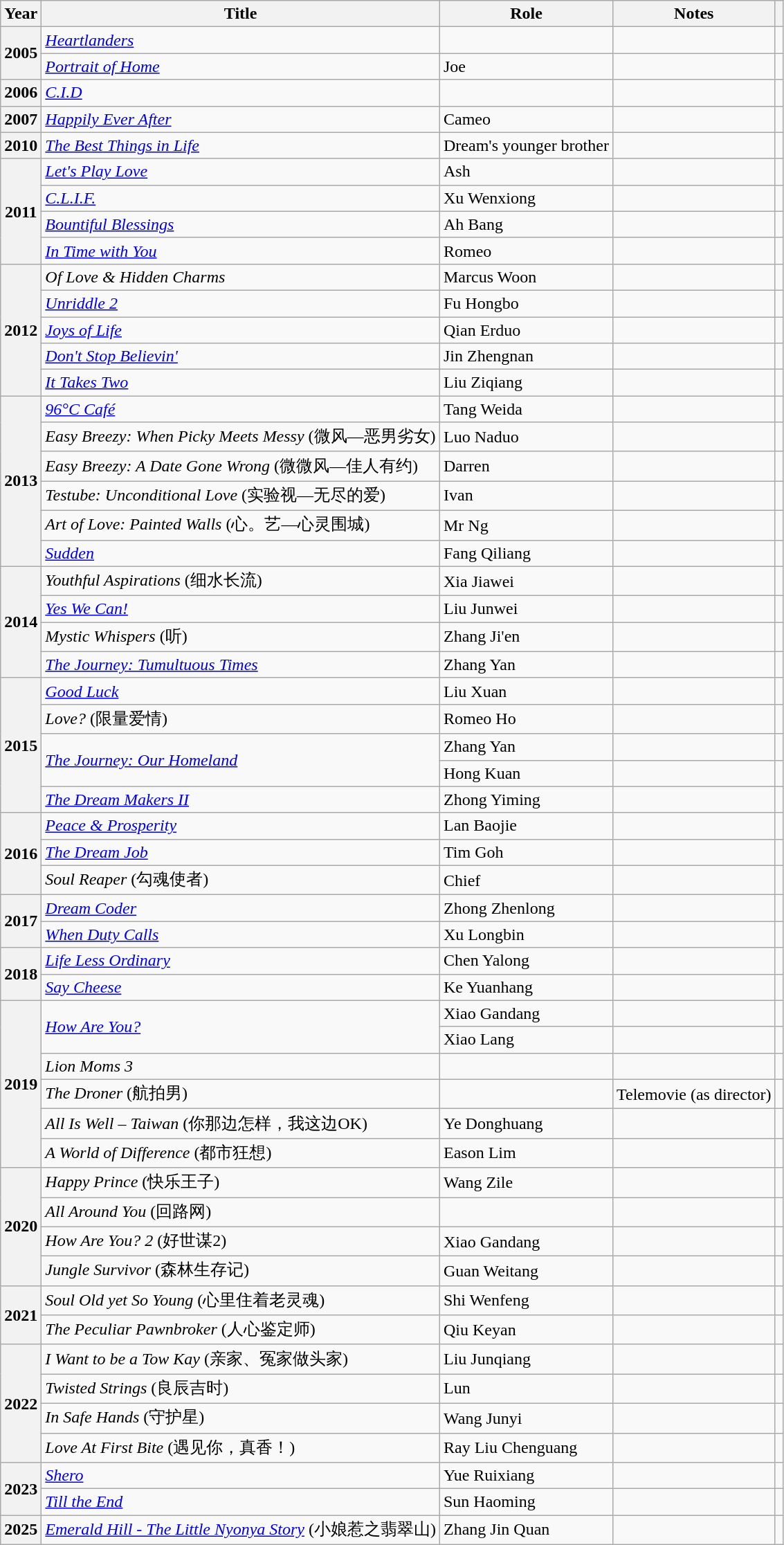<table class="wikitable sortable plainrowheaders">
<tr>
<th scope="col">Year</th>
<th scope="col">Title</th>
<th scope="col">Role</th>
<th scope="col" class="unsortable">Notes</th>
<th scope="col" class="unsortable"></th>
</tr>
<tr>
<th scope="row" rowspan="2">2005</th>
<td><em><a href='#'>Heartlanders</a></em></td>
<td></td>
<td></td>
<td></td>
</tr>
<tr>
<td><em><a href='#'>Portrait of Home</a></em></td>
<td>Joe</td>
<td></td>
<td></td>
</tr>
<tr>
<th scope="row">2006</th>
<td><em><a href='#'>C.I.D</a></em></td>
<td></td>
<td></td>
<td></td>
</tr>
<tr>
<th scope="row">2007</th>
<td><em><a href='#'>Happily Ever After</a></em></td>
<td>Cameo</td>
<td></td>
<td></td>
</tr>
<tr>
<th scope="row">2010</th>
<td><em><a href='#'>The Best Things in Life</a></em></td>
<td>Dream's younger brother</td>
<td></td>
<td></td>
</tr>
<tr>
<th scope="row" rowspan="4">2011</th>
<td><em><a href='#'>Let's Play Love</a></em></td>
<td>Ash</td>
<td></td>
<td></td>
</tr>
<tr>
<td><em><a href='#'>C.L.I.F.</a></em></td>
<td>Xu Wenxiong</td>
<td></td>
<td></td>
</tr>
<tr>
<td><em><a href='#'>Bountiful Blessings</a></em></td>
<td>Ah Bang</td>
<td></td>
<td></td>
</tr>
<tr>
<td><em><a href='#'>In Time with You</a></em></td>
<td>Romeo</td>
<td></td>
<td></td>
</tr>
<tr>
<th scope="row" rowspan="5">2012</th>
<td><em>Of Love & Hidden Charms</em></td>
<td>Marcus Woon</td>
<td></td>
<td></td>
</tr>
<tr>
<td><em><a href='#'>Unriddle 2</a></em></td>
<td>Fu Hongbo</td>
<td></td>
<td></td>
</tr>
<tr>
<td><em><a href='#'>Joys of Life</a></em></td>
<td>Qian Erduo</td>
<td></td>
<td></td>
</tr>
<tr>
<td><em><a href='#'>Don't Stop Believin'</a></em></td>
<td>Jin Zhengnan</td>
<td></td>
<td></td>
</tr>
<tr>
<td><em><a href='#'>It Takes Two</a></em></td>
<td>Liu Ziqiang</td>
<td></td>
<td></td>
</tr>
<tr>
<th scope="row" rowspan="6">2013</th>
<td><em><a href='#'>96°C Café</a></em></td>
<td>Tang Weida</td>
<td></td>
<td></td>
</tr>
<tr>
<td><em>Easy Breezy: When Picky Meets Messy</em> (微风—恶男劣女)</td>
<td>Luo Naduo</td>
<td></td>
<td></td>
</tr>
<tr>
<td><em>Easy Breezy: A Date Gone Wrong</em> (微微风—佳人有约)</td>
<td>Darren</td>
<td></td>
<td></td>
</tr>
<tr>
<td><em>Testube: Unconditional Love</em> (实验视—无尽的爱)</td>
<td>Ivan</td>
<td></td>
<td></td>
</tr>
<tr>
<td><em>Art of Love: Painted Walls</em> (心。艺—心灵围城)</td>
<td>Mr Ng</td>
<td></td>
<td></td>
</tr>
<tr>
<td><em><a href='#'>Sudden</a></em></td>
<td>Fang Qiliang</td>
<td></td>
<td></td>
</tr>
<tr>
<th scope="row" rowspan="4">2014</th>
<td><em>Youthful Aspirations</em> (细水长流)</td>
<td>Xia Jiawei</td>
<td></td>
<td></td>
</tr>
<tr>
<td><em><a href='#'>Yes We Can!</a></em></td>
<td>Liu Junwei</td>
<td></td>
<td></td>
</tr>
<tr>
<td><em>Mystic Whispers</em> (听)</td>
<td>Zhang Ji'en</td>
<td></td>
<td></td>
</tr>
<tr>
<td><em><a href='#'>The Journey: Tumultuous Times</a></em></td>
<td>Zhang Yan</td>
<td></td>
<td></td>
</tr>
<tr>
<th scope="row" rowspan="5">2015</th>
<td><em><a href='#'>Good Luck</a></em></td>
<td>Liu Xuan</td>
<td></td>
<td></td>
</tr>
<tr>
<td><em>Love?</em> (限量爱情)</td>
<td>Romeo Ho</td>
<td></td>
<td></td>
</tr>
<tr>
<td rowspan="2"><em><a href='#'>The Journey: Our Homeland</a></em></td>
<td>Zhang Yan</td>
<td></td>
<td></td>
</tr>
<tr>
<td>Hong Kuan</td>
<td></td>
<td></td>
</tr>
<tr>
<td><em><a href='#'>The Dream Makers II</a></em></td>
<td>Zhong Yiming</td>
<td></td>
<td></td>
</tr>
<tr>
<th scope="row" rowspan="3">2016</th>
<td><em><a href='#'>Peace & Prosperity</a></em></td>
<td>Lan Baojie</td>
<td></td>
<td></td>
</tr>
<tr>
<td><em><a href='#'>The Dream Job</a></em></td>
<td>Tim Goh</td>
<td></td>
<td></td>
</tr>
<tr>
<td><em>Soul Reaper</em> (勾魂使者)</td>
<td>Chief</td>
<td></td>
<td></td>
</tr>
<tr>
<th scope="row" rowspan="2">2017</th>
<td><em><a href='#'>Dream Coder</a></em></td>
<td>Zhong Zhenlong</td>
<td></td>
<td></td>
</tr>
<tr>
<td><em> <a href='#'>When Duty Calls</a> </em></td>
<td>Xu Longbin</td>
<td></td>
<td></td>
</tr>
<tr>
<th scope="row" rowspan="2">2018</th>
<td><em><a href='#'>Life Less Ordinary</a></em></td>
<td>Chen Yalong</td>
<td></td>
<td></td>
</tr>
<tr>
<td><em><a href='#'>Say Cheese</a></em></td>
<td>Ke Yuanhang</td>
<td></td>
<td></td>
</tr>
<tr>
<th scope="row" rowspan="6">2019</th>
<td rowspan="2"><em><a href='#'>How Are You?</a></em></td>
<td>Xiao Gandang</td>
<td></td>
<td></td>
</tr>
<tr>
<td>Xiao Lang</td>
<td></td>
<td></td>
</tr>
<tr>
<td><em>Lion Moms 3</em></td>
<td></td>
<td></td>
<td></td>
</tr>
<tr>
<td><em>The Droner</em>  (航拍男)</td>
<td></td>
<td>Telemovie (as director)</td>
<td></td>
</tr>
<tr>
<td><em>All Is Well – Taiwan</em> (你那边怎样，我这边OK)</td>
<td>Ye Donghuang</td>
<td></td>
<td></td>
</tr>
<tr>
<td><em>A World of Difference</em> (都市狂想)</td>
<td>Eason Lim</td>
<td></td>
<td></td>
</tr>
<tr>
<th scope="row" rowspan="4">2020</th>
<td><em>Happy Prince</em> (快乐王子)</td>
<td>Wang Zile</td>
<td></td>
<td></td>
</tr>
<tr>
<td><em>All Around You</em> (回路网)</td>
<td></td>
<td></td>
<td></td>
</tr>
<tr>
<td><em>How Are You? 2</em> (好世谋2)</td>
<td>Xiao Gandang</td>
<td></td>
<td></td>
</tr>
<tr>
<td><em>Jungle Survivor</em> (森林生存记)</td>
<td>Guan Weitang</td>
<td></td>
<td></td>
</tr>
<tr>
<th scope="row" rowspan="2">2021</th>
<td><em>Soul Old yet So Young </em> (心里住着老灵魂)</td>
<td>Shi Wenfeng</td>
<td></td>
<td></td>
</tr>
<tr>
<td><em>The Peculiar Pawnbroker</em> (人心鉴定师)</td>
<td>Qiu Keyan</td>
<td></td>
<td></td>
</tr>
<tr>
<th scope="row" rowspan="4">2022</th>
<td><em>I Want to be a Tow Kay</em> (亲家、冤家做头家)</td>
<td>Liu Junqiang</td>
<td></td>
<td></td>
</tr>
<tr>
<td><em>Twisted Strings</em> (良辰吉时)</td>
<td>Lun</td>
<td></td>
<td></td>
</tr>
<tr>
<td><em>In Safe Hands</em> (守护星)</td>
<td>Wang Junyi</td>
<td></td>
<td></td>
</tr>
<tr>
<td><em>Love At First Bite</em> (遇见你，真香！)</td>
<td>Ray Liu Chenguang</td>
<td></td>
<td></td>
</tr>
<tr>
<th scope="row" rowspan="2">2023</th>
<td><em><a href='#'>Shero</a></em></td>
<td>Yue Ruixiang</td>
<td></td>
<td></td>
</tr>
<tr>
<td><em><a href='#'>Till the End</a></em></td>
<td>Sun Haoming</td>
<td></td>
<td></td>
</tr>
<tr>
<th scope="row">2025</th>
<td><em><a href='#'>Emerald Hill - The Little Nyonya Story</a></em>  (小娘惹之翡翠山)</td>
<td>Zhang Jin Quan</td>
<td></td>
<td style="text-align:center"></td>
</tr>
</table>
